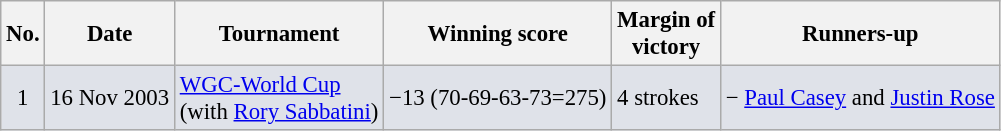<table class="wikitable" style="font-size:95%;">
<tr>
<th>No.</th>
<th>Date</th>
<th>Tournament</th>
<th>Winning score</th>
<th>Margin of<br>victory</th>
<th>Runners-up</th>
</tr>
<tr style="background:#dfe2e9;">
<td align=center>1</td>
<td align=right>16 Nov 2003</td>
<td><a href='#'>WGC-World Cup</a><br>(with  <a href='#'>Rory Sabbatini</a>)</td>
<td>−13 (70-69-63-73=275)</td>
<td>4 strokes</td>
<td> − <a href='#'>Paul Casey</a> and <a href='#'>Justin Rose</a></td>
</tr>
</table>
